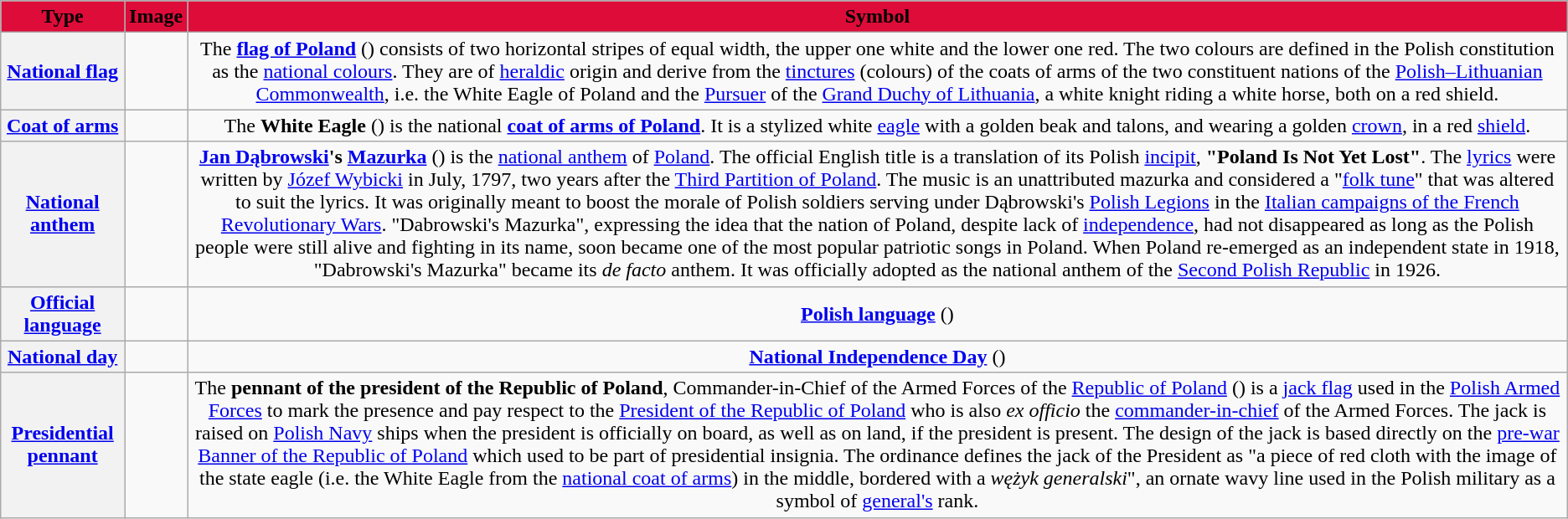<table class="wikitable" style="text-align:center;">
<tr>
<th style=background:#dd0c39;><span>Type</span></th>
<th style=background:#dd0c39;><span>Image</span></th>
<th style=background:#dd0c39;><span>Symbol</span></th>
</tr>
<tr>
<th><a href='#'>National flag</a></th>
<td></td>
<td>The <strong><a href='#'>flag of Poland</a></strong> () consists of two horizontal stripes of equal width, the upper one white and the lower one red. The two colours are defined in the Polish constitution as the <a href='#'>national colours</a>. They are of <a href='#'>heraldic</a> origin and derive from the <a href='#'>tinctures</a> (colours) of the coats of arms of the two constituent nations of the <a href='#'>Polish–Lithuanian Commonwealth</a>, i.e. the White Eagle of Poland and the <a href='#'>Pursuer</a> of the <a href='#'>Grand Duchy of Lithuania</a>, a white knight riding a white horse, both on a red shield.</td>
</tr>
<tr>
<th><a href='#'>Coat of arms</a></th>
<td></td>
<td>The <strong>White Eagle</strong> () is the national <strong><a href='#'>coat of arms of Poland</a></strong>. It is a stylized white <a href='#'>eagle</a> with a golden beak and talons, and wearing a golden <a href='#'>crown</a>, in a red <a href='#'>shield</a>.</td>
</tr>
<tr>
<th><a href='#'>National anthem</a></th>
<td></td>
<td><strong><a href='#'>Jan Dąbrowski</a>'s <a href='#'>Mazurka</a></strong> () is the <a href='#'>national anthem</a> of <a href='#'>Poland</a>. The official English title is a translation of its Polish <a href='#'>incipit</a>, <strong>"Poland Is Not Yet Lost"</strong>. The <a href='#'>lyrics</a> were written by <a href='#'>Józef Wybicki</a> in July, 1797, two years after the <a href='#'>Third Partition of Poland</a>. The music is an unattributed mazurka and considered a "<a href='#'>folk tune</a>" that was altered to suit the lyrics. It was originally meant to boost the morale of Polish soldiers serving under Dąbrowski's <a href='#'>Polish Legions</a> in the <a href='#'>Italian campaigns of the French Revolutionary Wars</a>. "Dabrowski's Mazurka", expressing the idea that the nation of Poland, despite lack of <a href='#'>independence</a>, had not disappeared as long as the Polish people were still alive and fighting in its name, soon became one of the most popular patriotic songs in Poland. When Poland re-emerged as an independent state in 1918, "Dabrowski's Mazurka" became its <em>de facto</em> anthem. It was officially adopted as the national anthem of the <a href='#'>Second Polish Republic</a> in 1926.</td>
</tr>
<tr>
<th><a href='#'>Official language</a></th>
<td></td>
<td><strong><a href='#'>Polish language</a></strong> ()</td>
</tr>
<tr>
<th><a href='#'>National day</a></th>
<td></td>
<td><strong><a href='#'>National Independence Day</a></strong> ()</td>
</tr>
<tr>
<th><a href='#'>Presidential pennant</a></th>
<td></td>
<td>The <strong>pennant of the president of the Republic of Poland</strong>, Commander-in-Chief of the Armed Forces of the <a href='#'>Republic of Poland</a> () is a <a href='#'>jack flag</a> used in the <a href='#'>Polish Armed Forces</a> to mark the presence and pay respect to the <a href='#'>President of the Republic of Poland</a> who is also <em>ex officio</em> the <a href='#'>commander-in-chief</a> of the Armed Forces. The jack is raised on <a href='#'>Polish Navy</a> ships when the president is officially on board, as well as on land, if the president is present. The design of the jack is based directly on the <a href='#'>pre-war</a> <a href='#'>Banner of the Republic of Poland</a> which used to be part of presidential insignia. The ordinance defines the jack of the President as "a piece of red cloth with the image of the state eagle (i.e. the White Eagle from the <a href='#'>national coat of arms</a>) in the middle, bordered with a <em>wężyk generalski</em>", an ornate wavy line used in the Polish military as a symbol of <a href='#'>general's</a> rank.</td>
</tr>
</table>
